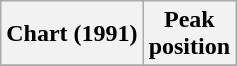<table class="wikitable">
<tr>
<th>Chart (1991)</th>
<th>Peak <br> position</th>
</tr>
<tr>
</tr>
</table>
